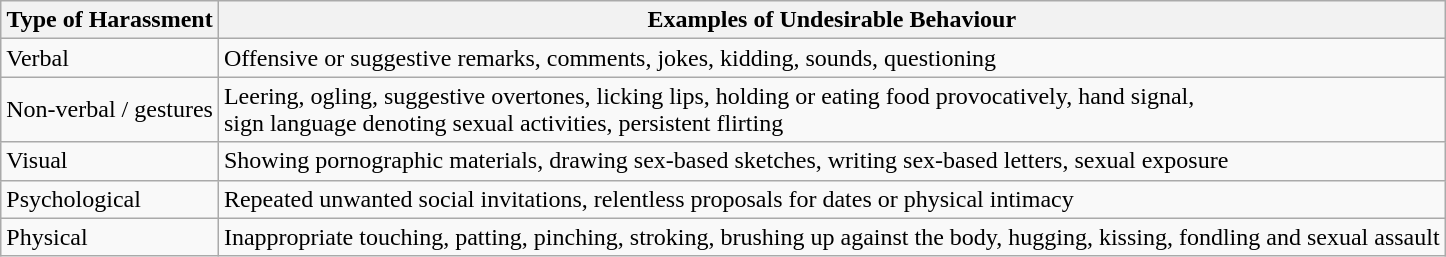<table class="wikitable">
<tr>
<th>Type of Harassment</th>
<th>Examples of Undesirable Behaviour</th>
</tr>
<tr>
<td>Verbal</td>
<td>Offensive or suggestive remarks, comments, jokes, kidding, sounds, questioning</td>
</tr>
<tr>
<td>Non-verbal / gestures</td>
<td>Leering, ogling, suggestive overtones, licking lips, holding or eating food provocatively, hand signal,<br>sign language denoting sexual activities, persistent flirting</td>
</tr>
<tr>
<td>Visual</td>
<td>Showing pornographic materials, drawing sex-based sketches, writing sex-based letters, sexual exposure</td>
</tr>
<tr>
<td>Psychological</td>
<td>Repeated unwanted social invitations, relentless proposals for dates or physical intimacy</td>
</tr>
<tr>
<td>Physical</td>
<td>Inappropriate touching, patting, pinching, stroking, brushing up against the body, hugging, kissing, fondling and sexual assault</td>
</tr>
</table>
